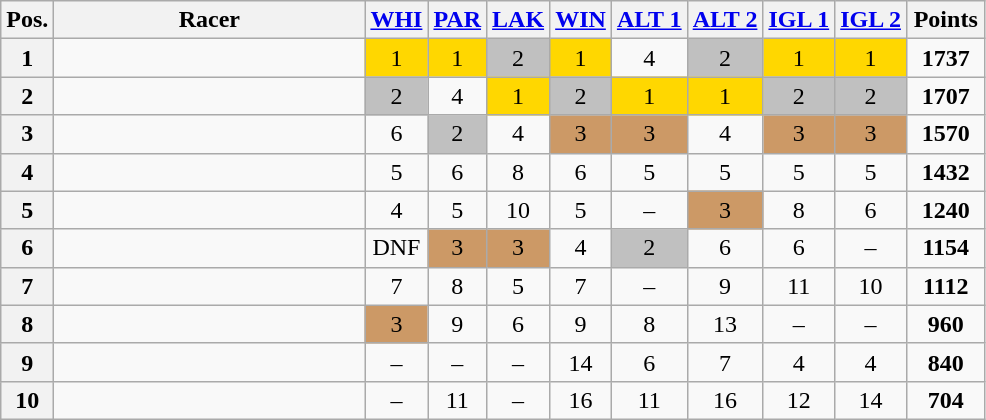<table class="wikitable sortable plainrowheaders" style="text-align:center;">
<tr>
<th scope="col">Pos.</th>
<th scope="col" style="width:200px;">Racer</th>
<th scope="col"><strong> <a href='#'>WHI</a></strong></th>
<th><strong> <a href='#'>PAR</a></strong></th>
<th><strong> <a href='#'>LAK</a></strong></th>
<th><strong> <a href='#'>WIN</a></strong></th>
<th><strong> <a href='#'>ALT 1</a></strong></th>
<th><strong> <a href='#'>ALT 2</a></strong></th>
<th><strong> <a href='#'>IGL 1</a></strong></th>
<th><strong> <a href='#'>IGL 2</a></strong></th>
<th style="width:45px;">Points</th>
</tr>
<tr>
<th>1</th>
<td style="text-align:left"></td>
<td style="background:gold">1</td>
<td style="background:gold">1</td>
<td style="background:silver">2</td>
<td style="background:gold">1</td>
<td>4</td>
<td style="background:silver">2</td>
<td style="background:gold">1</td>
<td style="background:gold">1</td>
<td><strong>1737</strong></td>
</tr>
<tr>
<th>2</th>
<td style="text-align:left"></td>
<td style="background:silver">2</td>
<td>4</td>
<td style="background:gold">1</td>
<td style="background:silver">2</td>
<td style="background:gold">1</td>
<td style="background:gold">1</td>
<td style="background:silver">2</td>
<td style="background:silver">2</td>
<td><strong>1707</strong></td>
</tr>
<tr>
<th>3</th>
<td style="text-align:left"></td>
<td>6</td>
<td style="background:silver">2</td>
<td>4</td>
<td style="background:#c96">3</td>
<td style="background:#c96">3</td>
<td>4</td>
<td style="background:#c96">3</td>
<td style="background:#c96">3</td>
<td><strong>1570</strong></td>
</tr>
<tr>
<th>4</th>
<td style="text-align:left"></td>
<td>5</td>
<td>6</td>
<td>8</td>
<td>6</td>
<td>5</td>
<td>5</td>
<td>5</td>
<td>5</td>
<td><strong>1432</strong></td>
</tr>
<tr>
<th>5</th>
<td style="text-align:left"></td>
<td>4</td>
<td>5</td>
<td>10</td>
<td>5</td>
<td>–</td>
<td style="background:#c96">3</td>
<td>8</td>
<td>6</td>
<td><strong>1240</strong></td>
</tr>
<tr>
<th>6</th>
<td style="text-align:left"></td>
<td>DNF</td>
<td style="background:#c96">3</td>
<td style="background:#c96">3</td>
<td>4</td>
<td style="background:silver">2</td>
<td>6</td>
<td>6</td>
<td>–</td>
<td><strong>1154</strong></td>
</tr>
<tr>
<th>7</th>
<td style="text-align:left"></td>
<td>7</td>
<td>8</td>
<td>5</td>
<td>7</td>
<td>–</td>
<td>9</td>
<td>11</td>
<td>10</td>
<td><strong>1112</strong></td>
</tr>
<tr>
<th>8</th>
<td style="text-align:left"></td>
<td style="background:#c96">3</td>
<td>9</td>
<td>6</td>
<td>9</td>
<td>8</td>
<td>13</td>
<td>–</td>
<td>–</td>
<td><strong>960</strong></td>
</tr>
<tr>
<th>9</th>
<td style="text-align:left"></td>
<td>–</td>
<td>–</td>
<td>–</td>
<td>14</td>
<td>6</td>
<td>7</td>
<td>4</td>
<td>4</td>
<td><strong>840</strong></td>
</tr>
<tr>
<th>10</th>
<td style="text-align:left"></td>
<td>–</td>
<td>11</td>
<td>–</td>
<td>16</td>
<td>11</td>
<td>16</td>
<td>12</td>
<td>14</td>
<td><strong>704</strong></td>
</tr>
</table>
